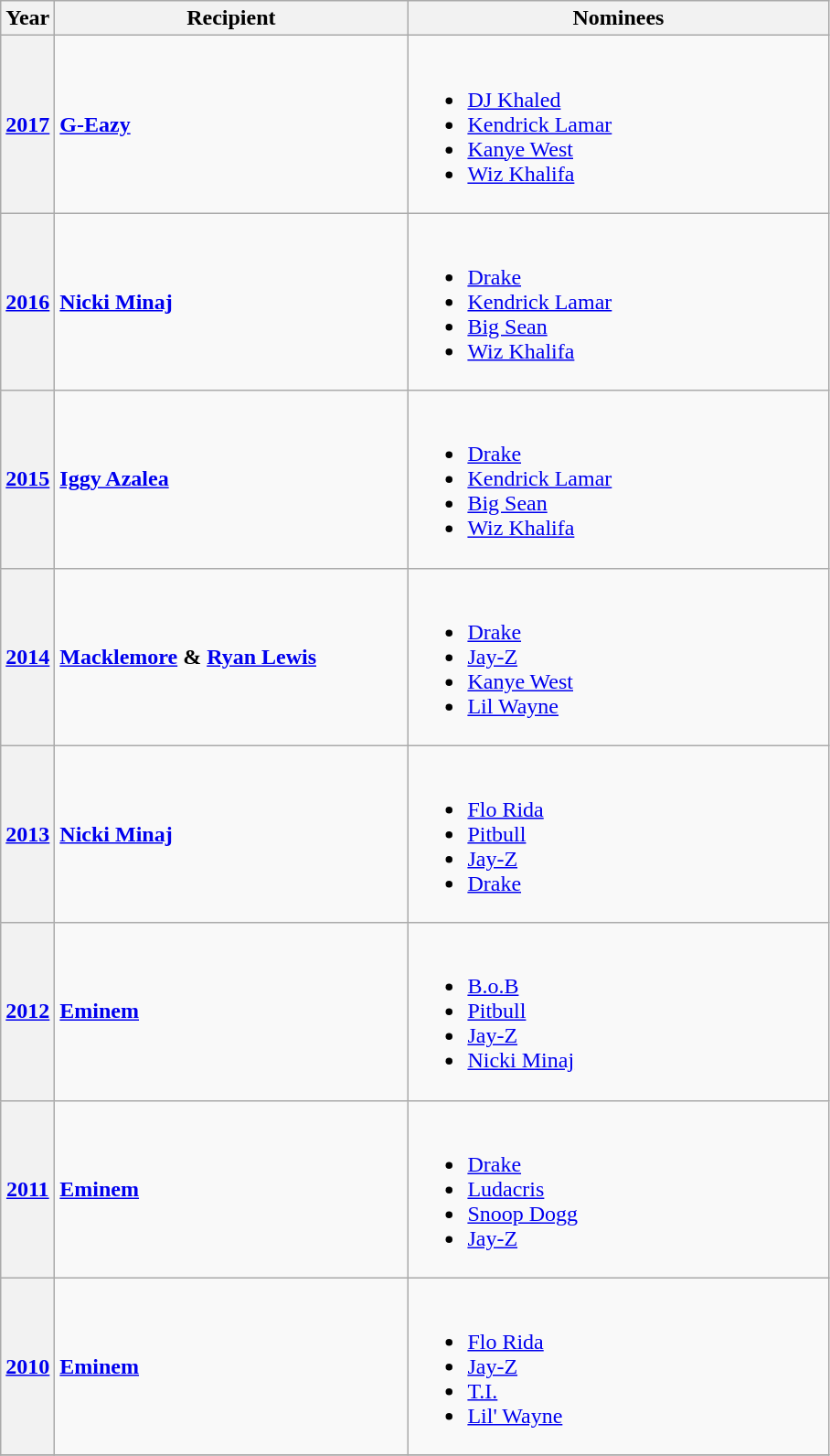<table class="wikitable sortable">
<tr>
<th bgcolor="#efefef">Year</th>
<th bgcolor="#efefef" width=250px>Recipient</th>
<th bgcolor="#efefef" width=300px class=unsortable>Nominees</th>
</tr>
<tr>
<th scope="row"><a href='#'>2017</a></th>
<td> <strong><a href='#'>G-Eazy</a></strong></td>
<td><br><ul><li><a href='#'>DJ Khaled</a></li><li><a href='#'>Kendrick Lamar</a></li><li><a href='#'>Kanye West</a></li><li><a href='#'>Wiz Khalifa</a></li></ul></td>
</tr>
<tr>
<th scope="row"><a href='#'>2016</a></th>
<td> <strong><a href='#'>Nicki Minaj</a></strong></td>
<td><br><ul><li><a href='#'>Drake</a></li><li><a href='#'>Kendrick Lamar</a></li><li><a href='#'>Big Sean</a></li><li><a href='#'>Wiz Khalifa</a></li></ul></td>
</tr>
<tr>
<th scope="row"><a href='#'>2015</a></th>
<td> <strong><a href='#'>Iggy Azalea</a></strong></td>
<td><br><ul><li><a href='#'>Drake</a></li><li><a href='#'>Kendrick Lamar</a></li><li><a href='#'>Big Sean</a></li><li><a href='#'>Wiz Khalifa</a></li></ul></td>
</tr>
<tr>
<th scope="row"><a href='#'>2014</a></th>
<td> <strong><a href='#'>Macklemore</a> & <a href='#'>Ryan Lewis</a></strong></td>
<td><br><ul><li><a href='#'>Drake</a></li><li><a href='#'>Jay-Z</a></li><li><a href='#'>Kanye West</a></li><li><a href='#'>Lil Wayne</a></li></ul></td>
</tr>
<tr>
<th scope="row"><a href='#'>2013</a></th>
<td> <strong><a href='#'>Nicki Minaj</a></strong></td>
<td><br><ul><li><a href='#'>Flo Rida</a></li><li><a href='#'>Pitbull</a></li><li><a href='#'>Jay-Z</a></li><li><a href='#'>Drake</a></li></ul></td>
</tr>
<tr>
<th scope="row"><a href='#'>2012</a></th>
<td> <strong><a href='#'>Eminem</a></strong></td>
<td><br><ul><li><a href='#'>B.o.B</a></li><li><a href='#'>Pitbull</a></li><li><a href='#'>Jay-Z</a></li><li><a href='#'>Nicki Minaj</a></li></ul></td>
</tr>
<tr>
<th scope="row"><a href='#'>2011</a></th>
<td> <strong><a href='#'>Eminem</a></strong></td>
<td><br><ul><li><a href='#'>Drake</a></li><li><a href='#'>Ludacris</a></li><li><a href='#'>Snoop Dogg</a></li><li><a href='#'>Jay-Z</a></li></ul></td>
</tr>
<tr>
<th scope="row"><a href='#'>2010</a></th>
<td> <strong><a href='#'>Eminem</a></strong></td>
<td><br><ul><li><a href='#'>Flo Rida</a></li><li><a href='#'>Jay-Z</a></li><li><a href='#'>T.I.</a></li><li><a href='#'>Lil' Wayne</a></li></ul></td>
</tr>
<tr>
</tr>
</table>
